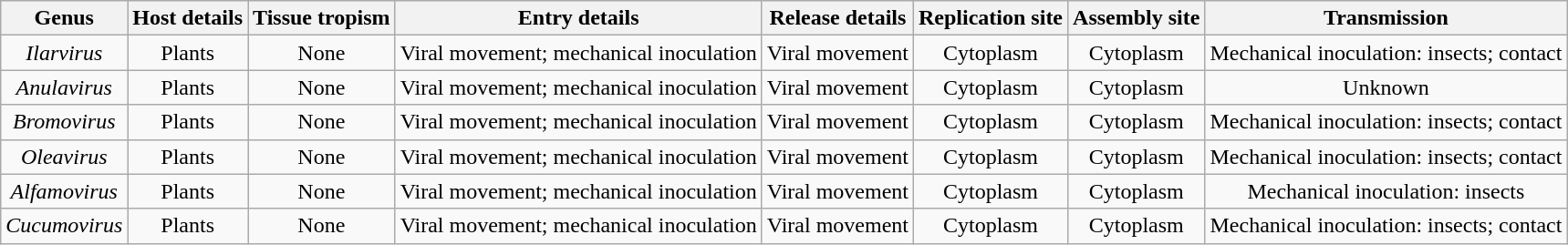<table class="wikitable sortable" style="text-align:center">
<tr>
<th>Genus</th>
<th>Host details</th>
<th>Tissue tropism</th>
<th>Entry details</th>
<th>Release details</th>
<th>Replication site</th>
<th>Assembly site</th>
<th>Transmission</th>
</tr>
<tr>
<td><em>Ilarvirus</em></td>
<td>Plants</td>
<td>None</td>
<td>Viral movement; mechanical inoculation</td>
<td>Viral movement</td>
<td>Cytoplasm</td>
<td>Cytoplasm</td>
<td>Mechanical inoculation: insects; contact</td>
</tr>
<tr>
<td><em>Anulavirus</em></td>
<td>Plants</td>
<td>None</td>
<td>Viral movement; mechanical inoculation</td>
<td>Viral movement</td>
<td>Cytoplasm</td>
<td>Cytoplasm</td>
<td>Unknown</td>
</tr>
<tr>
<td><em>Bromovirus</em></td>
<td>Plants</td>
<td>None</td>
<td>Viral movement; mechanical inoculation</td>
<td>Viral movement</td>
<td>Cytoplasm</td>
<td>Cytoplasm</td>
<td>Mechanical inoculation: insects; contact</td>
</tr>
<tr>
<td><em>Oleavirus</em></td>
<td>Plants</td>
<td>None</td>
<td>Viral movement; mechanical inoculation</td>
<td>Viral movement</td>
<td>Cytoplasm</td>
<td>Cytoplasm</td>
<td>Mechanical inoculation: insects; contact</td>
</tr>
<tr>
<td><em>Alfamovirus</em></td>
<td>Plants</td>
<td>None</td>
<td>Viral movement; mechanical inoculation</td>
<td>Viral movement</td>
<td>Cytoplasm</td>
<td>Cytoplasm</td>
<td>Mechanical inoculation: insects</td>
</tr>
<tr>
<td><em>Cucumovirus</em></td>
<td>Plants</td>
<td>None</td>
<td>Viral movement; mechanical inoculation</td>
<td>Viral movement</td>
<td>Cytoplasm</td>
<td>Cytoplasm</td>
<td>Mechanical inoculation: insects; contact</td>
</tr>
</table>
